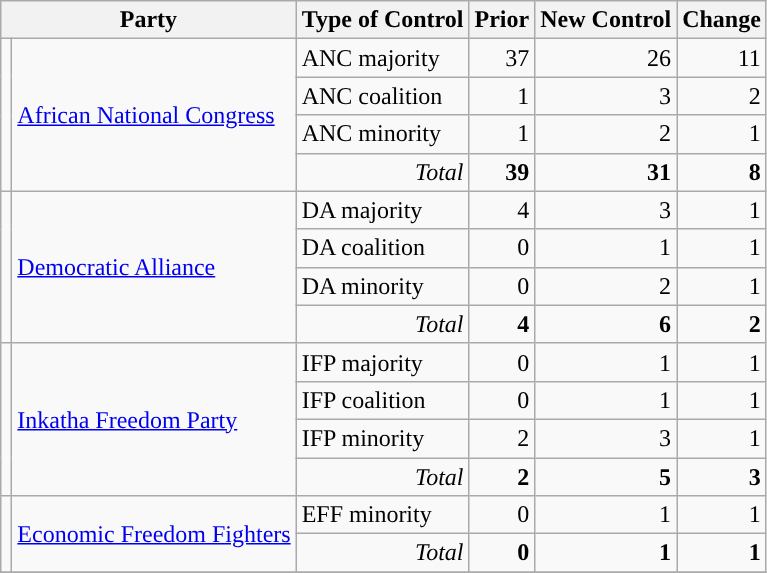<table class="wikitable" style="text-align:right">
<tr>
<th colspan="2">Party</th>
<th>Type of Control</th>
<th>Prior</th>
<th>New Control</th>
<th>Change</th>
</tr>
<tr>
<td rowspan="4" style="background:"></td>
<td rowspan="4" style="text-align:left;"><a href='#'>African National Congress</a></td>
<td style="text-align:left;">ANC majority</td>
<td>37</td>
<td>26</td>
<td>11</td>
</tr>
<tr>
<td style="text-align:left;">ANC coalition</td>
<td>1</td>
<td>3</td>
<td>2</td>
</tr>
<tr>
<td style="text-align:left;">ANC minority</td>
<td>1</td>
<td>2</td>
<td>1</td>
</tr>
<tr>
<td><em>Total</em></td>
<td><strong>39</strong></td>
<td><strong>31</strong></td>
<td><strong>8</strong></td>
</tr>
<tr>
<td rowspan="4" style="background:"></td>
<td rowspan="4" style="text-align:left;"><a href='#'>Democratic Alliance</a></td>
<td style="text-align:left;">DA majority</td>
<td>4</td>
<td>3</td>
<td>1</td>
</tr>
<tr>
<td style="text-align:left;">DA coalition</td>
<td>0</td>
<td>1</td>
<td>1</td>
</tr>
<tr>
<td style="text-align:left;">DA minority</td>
<td>0</td>
<td>2</td>
<td>1</td>
</tr>
<tr>
<td><em>Total</em></td>
<td><strong>4</strong></td>
<td><strong>6</strong></td>
<td><strong>2</strong></td>
</tr>
<tr>
<td rowspan="4" style="background:"></td>
<td rowspan="4" style="text-align:left;"><a href='#'>Inkatha Freedom Party</a></td>
<td style="text-align:left;">IFP majority</td>
<td>0</td>
<td>1</td>
<td>1</td>
</tr>
<tr>
<td style="text-align:left;">IFP coalition</td>
<td>0</td>
<td>1</td>
<td>1</td>
</tr>
<tr>
<td style="text-align:left;">IFP minority</td>
<td>2</td>
<td>3</td>
<td>1</td>
</tr>
<tr>
<td><em>Total</em></td>
<td><strong>2</strong></td>
<td><strong>5</strong></td>
<td><strong>3</strong></td>
</tr>
<tr>
<td rowspan="2" style="background:"></td>
<td rowspan="2" style="text-align:left;"><a href='#'>Economic Freedom Fighters</a></td>
<td style="text-align:left;">EFF minority</td>
<td>0</td>
<td>1</td>
<td>1</td>
</tr>
<tr>
<td><em>Total</em></td>
<td><strong>0</strong></td>
<td><strong>1</strong></td>
<td><strong>1</strong></td>
</tr>
<tr>
</tr>
</table>
